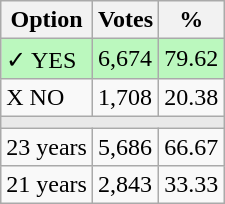<table class="wikitable">
<tr>
<th>Option</th>
<th>Votes</th>
<th>%</th>
</tr>
<tr>
<td style=background:#bbf8be>✓ YES</td>
<td style=background:#bbf8be>6,674</td>
<td style=background:#bbf8be>79.62</td>
</tr>
<tr>
<td>X NO</td>
<td>1,708</td>
<td>20.38</td>
</tr>
<tr>
<td colspan="3" bgcolor="#E9E9E9"></td>
</tr>
<tr>
<td>23 years</td>
<td>5,686</td>
<td>66.67</td>
</tr>
<tr>
<td>21 years</td>
<td>2,843</td>
<td>33.33</td>
</tr>
</table>
